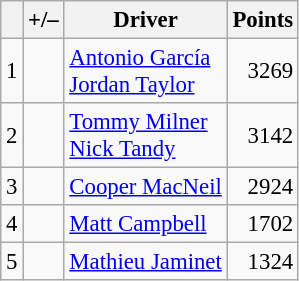<table class="wikitable" style="font-size: 95%;">
<tr>
<th scope="col"></th>
<th scope="col">+/–</th>
<th scope="col">Driver</th>
<th scope="col">Points</th>
</tr>
<tr>
<td align=center>1</td>
<td align="left"></td>
<td> <a href='#'>Antonio García</a><br> <a href='#'>Jordan Taylor</a></td>
<td align=right>3269</td>
</tr>
<tr>
<td align=center>2</td>
<td align="left"></td>
<td> <a href='#'>Tommy Milner</a><br> <a href='#'>Nick Tandy</a></td>
<td align=right>3142</td>
</tr>
<tr>
<td align=center>3</td>
<td align="left"></td>
<td> <a href='#'>Cooper MacNeil</a></td>
<td align=right>2924</td>
</tr>
<tr>
<td align=center>4</td>
<td align="left"></td>
<td> <a href='#'>Matt Campbell</a></td>
<td align=right>1702</td>
</tr>
<tr>
<td align=center>5</td>
<td align="left"></td>
<td> <a href='#'>Mathieu Jaminet</a></td>
<td align=right>1324</td>
</tr>
</table>
